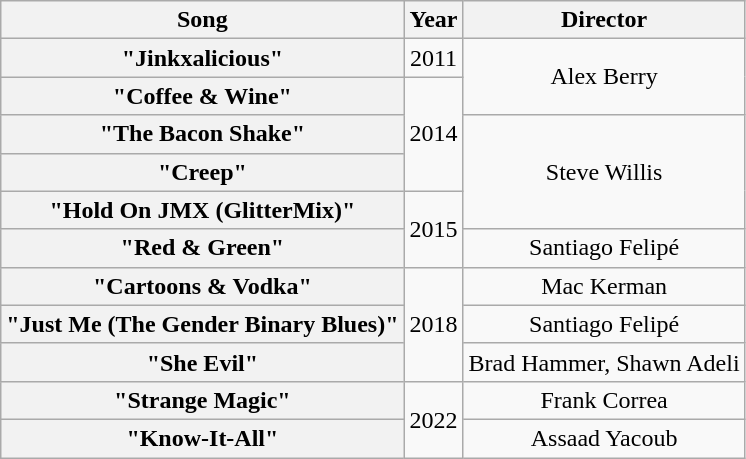<table class="wikitable plainrowheaders" style="text-align:center;">
<tr>
<th>Song</th>
<th>Year</th>
<th>Director</th>
</tr>
<tr>
<th scope="row">"Jinkxalicious"</th>
<td>2011</td>
<td rowspan="2">Alex Berry</td>
</tr>
<tr>
<th scope="row">"Coffee & Wine"</th>
<td rowspan="3">2014</td>
</tr>
<tr>
<th scope="row">"The Bacon Shake"</th>
<td rowspan="3">Steve Willis</td>
</tr>
<tr>
<th scope="row">"Creep"</th>
</tr>
<tr>
<th scope="row">"Hold On JMX (GlitterMix)"</th>
<td rowspan="2">2015</td>
</tr>
<tr>
<th scope="row">"Red & Green"</th>
<td>Santiago Felipé</td>
</tr>
<tr>
<th scope="row">"Cartoons & Vodka"</th>
<td rowspan="3">2018</td>
<td>Mac Kerman</td>
</tr>
<tr>
<th scope="row">"Just Me (The Gender Binary Blues)"</th>
<td>Santiago Felipé</td>
</tr>
<tr>
<th scope="row">"She Evil"</th>
<td>Brad Hammer, Shawn Adeli</td>
</tr>
<tr>
<th scope="row">"Strange Magic"</th>
<td rowspan="2">2022</td>
<td>Frank Correa</td>
</tr>
<tr>
<th scope="row">"Know-It-All"</th>
<td>Assaad Yacoub</td>
</tr>
</table>
